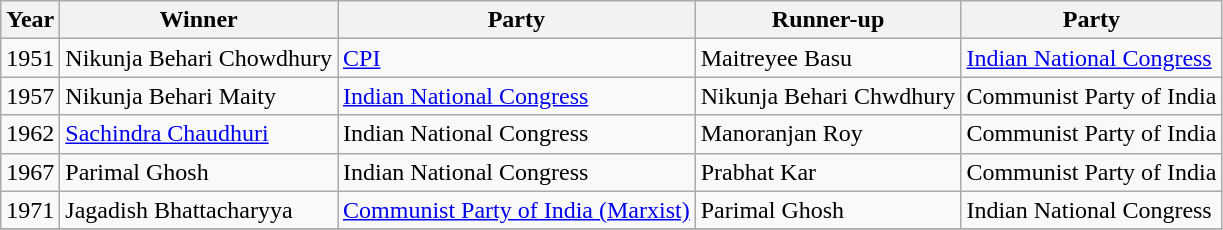<table class="wikitable sortable">
<tr>
<th>Year</th>
<th>Winner</th>
<th>Party</th>
<th>Runner-up</th>
<th>Party</th>
</tr>
<tr>
<td>1951</td>
<td>Nikunja Behari Chowdhury</td>
<td><a href='#'>CPI</a></td>
<td>Maitreyee Basu</td>
<td><a href='#'>Indian National Congress</a></td>
</tr>
<tr>
<td>1957</td>
<td>Nikunja Behari Maity</td>
<td><a href='#'>Indian National Congress</a></td>
<td>Nikunja Behari Chwdhury</td>
<td>Communist Party of India</td>
</tr>
<tr>
<td>1962</td>
<td><a href='#'>Sachindra Chaudhuri</a></td>
<td>Indian National Congress</td>
<td>Manoranjan Roy</td>
<td>Communist Party of India</td>
</tr>
<tr>
<td>1967</td>
<td>Parimal Ghosh</td>
<td>Indian National Congress</td>
<td>Prabhat Kar</td>
<td>Communist Party of India</td>
</tr>
<tr>
<td>1971</td>
<td>Jagadish Bhattacharyya</td>
<td><a href='#'>Communist Party of India (Marxist)</a></td>
<td>Parimal Ghosh</td>
<td>Indian National Congress</td>
</tr>
<tr>
</tr>
</table>
